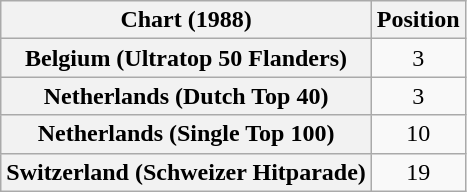<table class="wikitable sortable plainrowheaders" style="text-align:center">
<tr>
<th scope="col">Chart (1988)</th>
<th scope="col">Position</th>
</tr>
<tr>
<th scope="row">Belgium (Ultratop 50 Flanders)</th>
<td>3</td>
</tr>
<tr>
<th scope="row">Netherlands (Dutch Top 40)</th>
<td>3</td>
</tr>
<tr>
<th scope="row">Netherlands (Single Top 100)</th>
<td>10</td>
</tr>
<tr>
<th scope="row">Switzerland (Schweizer Hitparade)</th>
<td>19</td>
</tr>
</table>
